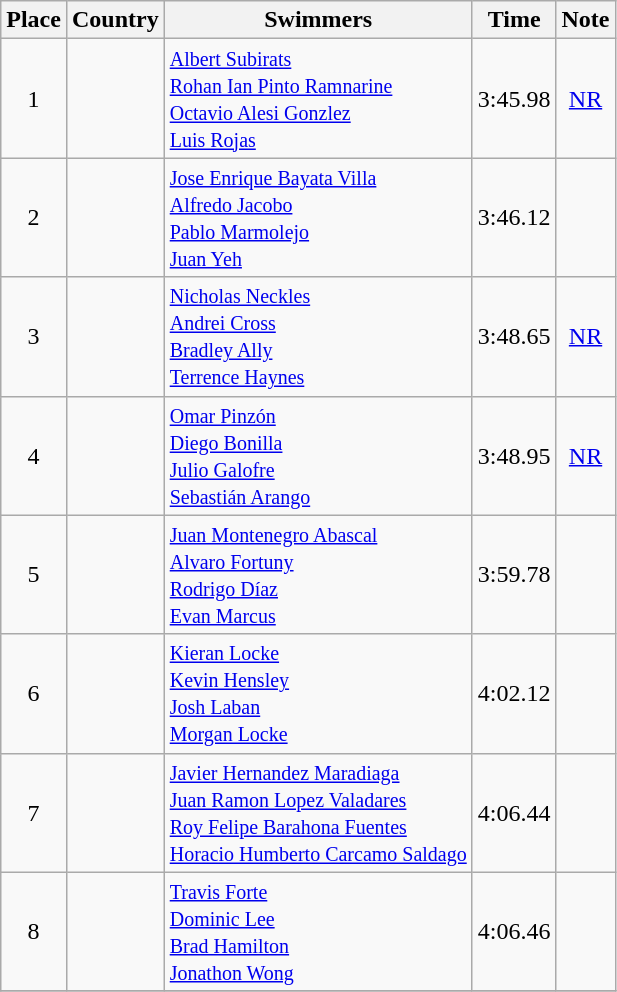<table class="wikitable" style="text-align:center">
<tr>
<th>Place</th>
<th>Country</th>
<th>Swimmers</th>
<th>Time</th>
<th>Note</th>
</tr>
<tr>
<td>1</td>
<td align=left></td>
<td align=left><small><a href='#'>Albert Subirats</a><br> <a href='#'>Rohan Ian Pinto Ramnarine</a><br> <a href='#'>Octavio Alesi Gonzlez</a><br> <a href='#'>Luis Rojas</a> </small></td>
<td>3:45.98</td>
<td><a href='#'>NR</a></td>
</tr>
<tr>
<td>2</td>
<td align=left></td>
<td align=left><small><a href='#'>Jose Enrique Bayata Villa</a><br> <a href='#'>Alfredo Jacobo</a><br> <a href='#'>Pablo Marmolejo</a><br> <a href='#'>Juan Yeh</a> </small></td>
<td>3:46.12</td>
<td></td>
</tr>
<tr>
<td>3</td>
<td align=left></td>
<td align=left><small><a href='#'>Nicholas Neckles</a><br> <a href='#'>Andrei Cross</a><br> <a href='#'>Bradley Ally</a><br> <a href='#'>Terrence Haynes</a> </small></td>
<td>3:48.65</td>
<td><a href='#'>NR</a></td>
</tr>
<tr>
<td>4</td>
<td align=left></td>
<td align=left><small><a href='#'>Omar Pinzón</a><br> <a href='#'>Diego Bonilla</a><br> <a href='#'>Julio Galofre</a><br> <a href='#'>Sebastián Arango</a> </small></td>
<td>3:48.95</td>
<td><a href='#'>NR</a></td>
</tr>
<tr>
<td>5</td>
<td align=left></td>
<td align=left><small><a href='#'>Juan Montenegro Abascal</a><br> <a href='#'>Alvaro Fortuny</a><br> <a href='#'>Rodrigo Díaz</a><br> <a href='#'>Evan Marcus</a> </small></td>
<td>3:59.78</td>
<td></td>
</tr>
<tr>
<td>6</td>
<td align=left></td>
<td align=left><small><a href='#'>Kieran Locke</a><br> <a href='#'>Kevin Hensley</a><br> <a href='#'>Josh Laban</a><br> <a href='#'>Morgan Locke</a> </small></td>
<td>4:02.12</td>
<td></td>
</tr>
<tr>
<td>7</td>
<td align=left></td>
<td align=left><small><a href='#'>Javier Hernandez Maradiaga</a><br> <a href='#'>Juan Ramon Lopez Valadares</a><br> <a href='#'>Roy Felipe Barahona Fuentes</a><br> <a href='#'>Horacio Humberto Carcamo Saldago</a> </small></td>
<td>4:06.44</td>
<td></td>
</tr>
<tr>
<td>8</td>
<td align=left></td>
<td align=left><small><a href='#'>Travis Forte</a><br> <a href='#'>Dominic Lee</a><br> <a href='#'>Brad Hamilton</a><br> <a href='#'>Jonathon Wong</a> </small></td>
<td>4:06.46</td>
<td></td>
</tr>
<tr>
</tr>
</table>
